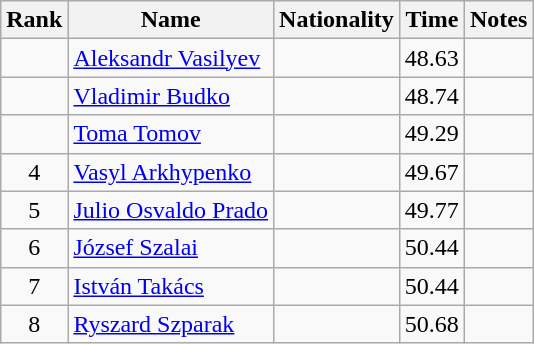<table class="wikitable sortable" style="text-align:center">
<tr>
<th>Rank</th>
<th>Name</th>
<th>Nationality</th>
<th>Time</th>
<th>Notes</th>
</tr>
<tr>
<td></td>
<td align="left"><a href='#'>Aleksandr Vasilyev</a></td>
<td align=left></td>
<td>48.63</td>
<td></td>
</tr>
<tr>
<td></td>
<td align="left"><a href='#'>Vladimir Budko</a></td>
<td align=left></td>
<td>48.74</td>
<td></td>
</tr>
<tr>
<td></td>
<td align="left"><a href='#'>Toma Tomov</a></td>
<td align=left></td>
<td>49.29</td>
<td></td>
</tr>
<tr>
<td>4</td>
<td align="left"><a href='#'>Vasyl Arkhypenko</a></td>
<td align=left></td>
<td>49.67</td>
<td></td>
</tr>
<tr>
<td>5</td>
<td align="left"><a href='#'>Julio Osvaldo Prado</a></td>
<td align=left></td>
<td>49.77</td>
<td></td>
</tr>
<tr>
<td>6</td>
<td align="left"><a href='#'>József Szalai</a></td>
<td align=left></td>
<td>50.44</td>
<td></td>
</tr>
<tr>
<td>7</td>
<td align="left"><a href='#'>István Takács</a></td>
<td align=left></td>
<td>50.44</td>
<td></td>
</tr>
<tr>
<td>8</td>
<td align="left"><a href='#'>Ryszard Szparak</a></td>
<td align=left></td>
<td>50.68</td>
<td></td>
</tr>
</table>
